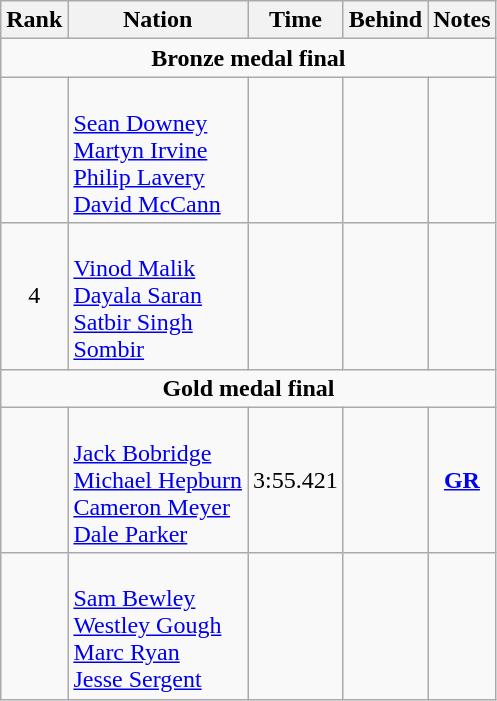<table class="wikitable" style="text-align:center">
<tr>
<th>Rank</th>
<th>Nation</th>
<th>Time</th>
<th>Behind</th>
<th>Notes</th>
</tr>
<tr>
<td colspan=5><strong>Bronze medal final</strong></td>
</tr>
<tr>
<td></td>
<td align=left><br><a href='#'>Sean Downey</a><br><a href='#'>Martyn Irvine</a><br><a href='#'>Philip Lavery</a><br><a href='#'>David McCann</a></td>
<td></td>
<td></td>
<td></td>
</tr>
<tr>
<td>4</td>
<td align=left><br><a href='#'>Vinod Malik</a><br><a href='#'>Dayala Saran</a><br><a href='#'>Satbir Singh</a><br><a href='#'>Sombir</a></td>
<td></td>
<td></td>
<td></td>
</tr>
<tr>
<td colspan=5><strong>Gold medal final</strong></td>
</tr>
<tr>
<td></td>
<td align="left"><br><a href='#'>Jack Bobridge</a><br><a href='#'>Michael Hepburn</a><br><a href='#'>Cameron Meyer</a><br><a href='#'>Dale Parker</a></td>
<td>3:55.421</td>
<td></td>
<td><strong><a href='#'>GR</a></strong></td>
</tr>
<tr>
<td></td>
<td align=left><br><a href='#'>Sam Bewley</a><br><a href='#'>Westley Gough</a><br><a href='#'>Marc Ryan</a><br><a href='#'>Jesse Sergent</a></td>
<td></td>
<td></td>
<td></td>
</tr>
</table>
